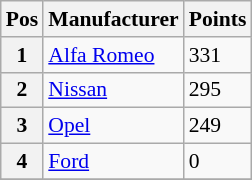<table class="wikitable" style="font-size: 90%">
<tr>
<th>Pos</th>
<th>Manufacturer</th>
<th>Points</th>
</tr>
<tr>
<th>1</th>
<td> <a href='#'>Alfa Romeo</a></td>
<td>331</td>
</tr>
<tr>
<th>2</th>
<td> <a href='#'>Nissan</a></td>
<td>295</td>
</tr>
<tr>
<th>3</th>
<td> <a href='#'>Opel</a></td>
<td>249</td>
</tr>
<tr>
<th>4</th>
<td> <a href='#'>Ford</a></td>
<td>0</td>
</tr>
<tr>
</tr>
</table>
